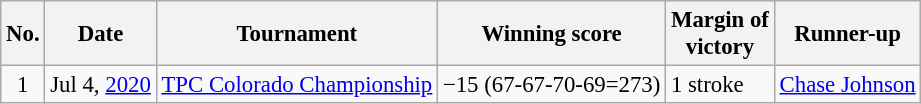<table class="wikitable" style="font-size:95%;">
<tr>
<th>No.</th>
<th>Date</th>
<th>Tournament</th>
<th>Winning score</th>
<th>Margin of<br>victory</th>
<th>Runner-up</th>
</tr>
<tr>
<td align=center>1</td>
<td align=right>Jul 4, <a href='#'>2020</a></td>
<td><a href='#'>TPC Colorado Championship</a></td>
<td>−15 (67-67-70-69=273)</td>
<td>1 stroke</td>
<td> <a href='#'>Chase Johnson</a></td>
</tr>
</table>
